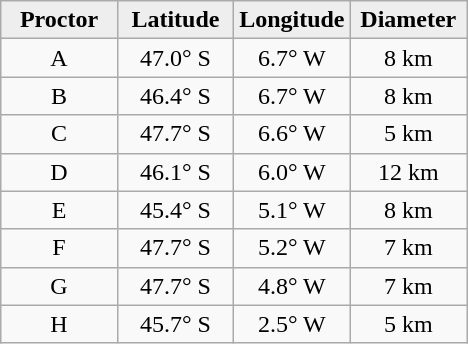<table class="wikitable">
<tr>
<th width="25%" style="background:#eeeeee;">Proctor</th>
<th width="25%" style="background:#eeeeee;">Latitude</th>
<th width="25%" style="background:#eeeeee;">Longitude</th>
<th width="25%" style="background:#eeeeee;">Diameter</th>
</tr>
<tr>
<td align="center">A</td>
<td align="center">47.0° S</td>
<td align="center">6.7° W</td>
<td align="center">8 km</td>
</tr>
<tr>
<td align="center">B</td>
<td align="center">46.4° S</td>
<td align="center">6.7° W</td>
<td align="center">8 km</td>
</tr>
<tr>
<td align="center">C</td>
<td align="center">47.7° S</td>
<td align="center">6.6° W</td>
<td align="center">5 km</td>
</tr>
<tr>
<td align="center">D</td>
<td align="center">46.1° S</td>
<td align="center">6.0° W</td>
<td align="center">12 km</td>
</tr>
<tr>
<td align="center">E</td>
<td align="center">45.4° S</td>
<td align="center">5.1° W</td>
<td align="center">8 km</td>
</tr>
<tr>
<td align="center">F</td>
<td align="center">47.7° S</td>
<td align="center">5.2° W</td>
<td align="center">7 km</td>
</tr>
<tr>
<td align="center">G</td>
<td align="center">47.7° S</td>
<td align="center">4.8° W</td>
<td align="center">7 km</td>
</tr>
<tr>
<td align="center">H</td>
<td align="center">45.7° S</td>
<td align="center">2.5° W</td>
<td align="center">5 km</td>
</tr>
</table>
